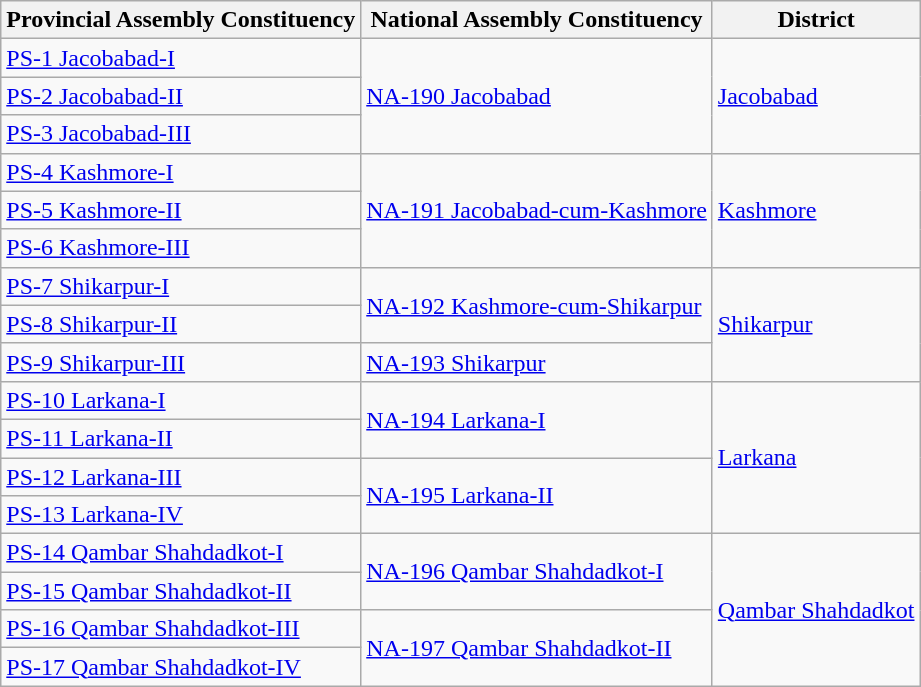<table class="wikitable sortable static-row-numbers static-row-header-hash">
<tr>
<th>Provincial Assembly Constituency</th>
<th>National Assembly Constituency</th>
<th>District</th>
</tr>
<tr>
<td><a href='#'>PS-1 Jacobabad-I</a></td>
<td rowspan="3"><a href='#'>NA-190 Jacobabad</a></td>
<td rowspan="3"><a href='#'>Jacobabad</a></td>
</tr>
<tr>
<td><a href='#'>PS-2 Jacobabad-II</a></td>
</tr>
<tr>
<td><a href='#'>PS-3 Jacobabad-III</a></td>
</tr>
<tr>
<td><a href='#'>PS-4 Kashmore-I</a></td>
<td rowspan="3"><a href='#'>NA-191 Jacobabad-cum-Kashmore</a></td>
<td rowspan="3"><a href='#'>Kashmore</a></td>
</tr>
<tr>
<td><a href='#'>PS-5 Kashmore-II</a></td>
</tr>
<tr>
<td><a href='#'>PS-6 Kashmore-III</a></td>
</tr>
<tr>
<td><a href='#'>PS-7 Shikarpur-I</a></td>
<td rowspan="2"><a href='#'>NA-192 Kashmore-cum-Shikarpur</a></td>
<td rowspan="3"><a href='#'>Shikarpur</a></td>
</tr>
<tr>
<td><a href='#'>PS-8 Shikarpur-II</a></td>
</tr>
<tr>
<td><a href='#'>PS-9 Shikarpur-III</a></td>
<td><a href='#'>NA-193 Shikarpur</a></td>
</tr>
<tr>
<td><a href='#'>PS-10 Larkana-I</a></td>
<td rowspan="2"><a href='#'>NA-194 Larkana-I</a></td>
<td rowspan="4"><a href='#'>Larkana</a></td>
</tr>
<tr>
<td><a href='#'>PS-11 Larkana-II</a></td>
</tr>
<tr>
<td><a href='#'>PS-12 Larkana-III</a></td>
<td rowspan="2"><a href='#'>NA-195 Larkana-II</a></td>
</tr>
<tr>
<td><a href='#'>PS-13 Larkana-IV</a></td>
</tr>
<tr>
<td><a href='#'>PS-14 Qambar Shahdadkot-I</a></td>
<td rowspan="2"><a href='#'>NA-196 Qambar Shahdadkot-I</a></td>
<td rowspan="4"><a href='#'>Qambar Shahdadkot</a></td>
</tr>
<tr>
<td><a href='#'>PS-15 Qambar Shahdadkot-II</a></td>
</tr>
<tr>
<td><a href='#'>PS-16 Qambar Shahdadkot-III</a></td>
<td rowspan="2"><a href='#'>NA-197 Qambar Shahdadkot-II</a></td>
</tr>
<tr>
<td><a href='#'>PS-17 Qambar Shahdadkot-IV</a></td>
</tr>
</table>
